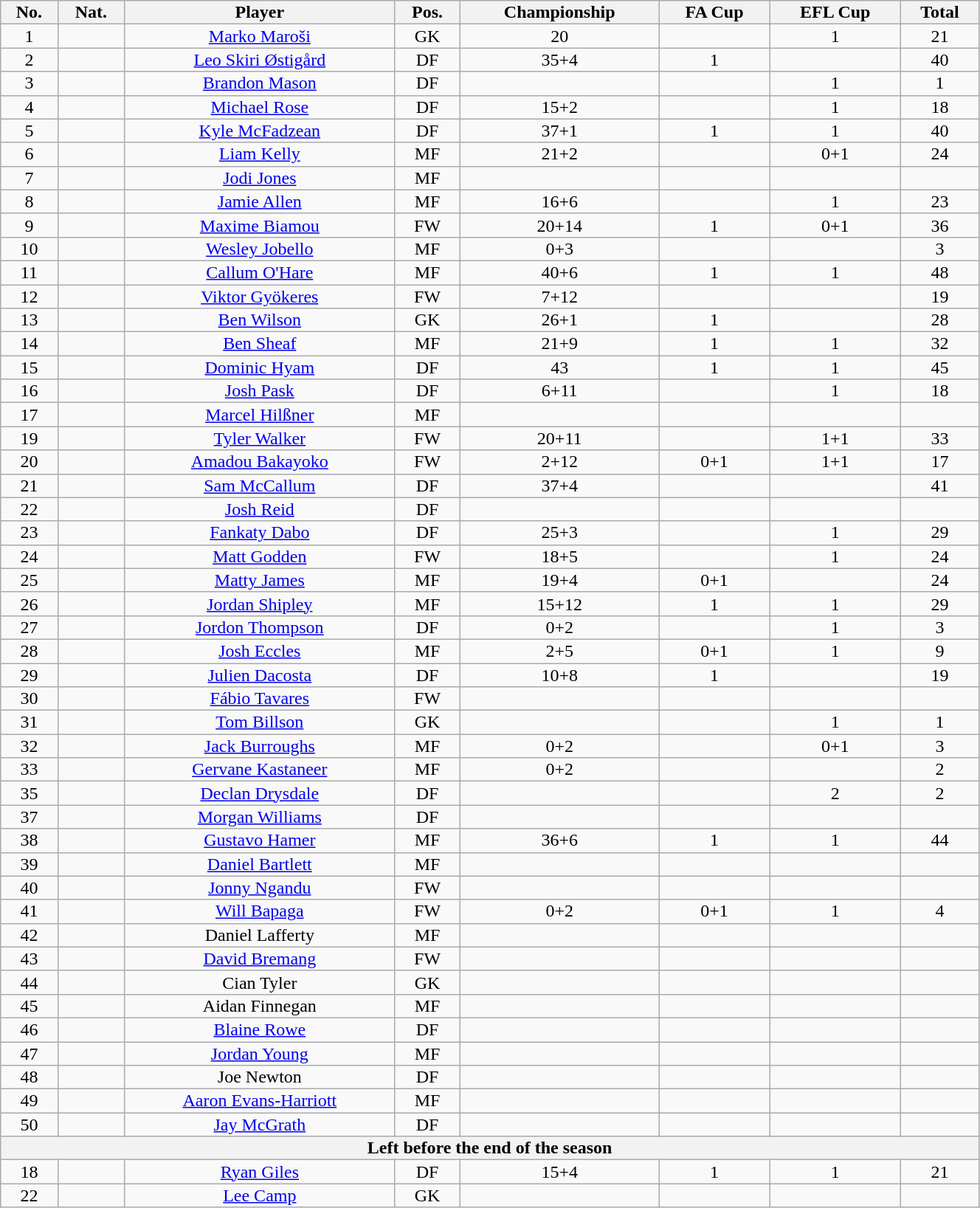<table class="wikitable sortable alternance" style="font-size:100%; text-align:center; line-height:14px; width:70%;">
<tr>
<th>No.</th>
<th>Nat.</th>
<th>Player</th>
<th>Pos.</th>
<th>Championship</th>
<th>FA Cup</th>
<th>EFL Cup</th>
<th>Total</th>
</tr>
<tr>
<td>1</td>
<td></td>
<td><a href='#'>Marko Maroši</a></td>
<td>GK</td>
<td>20</td>
<td></td>
<td>1</td>
<td>21</td>
</tr>
<tr>
<td>2</td>
<td></td>
<td><a href='#'>Leo Skiri Østigård</a></td>
<td>DF</td>
<td>35+4</td>
<td>1</td>
<td></td>
<td>40</td>
</tr>
<tr>
<td>3</td>
<td></td>
<td><a href='#'>Brandon Mason</a></td>
<td>DF</td>
<td></td>
<td></td>
<td>1</td>
<td>1</td>
</tr>
<tr>
<td>4</td>
<td></td>
<td><a href='#'>Michael Rose</a></td>
<td>DF</td>
<td>15+2</td>
<td></td>
<td>1</td>
<td>18</td>
</tr>
<tr>
<td>5</td>
<td></td>
<td><a href='#'>Kyle McFadzean</a></td>
<td>DF</td>
<td>37+1</td>
<td>1</td>
<td>1</td>
<td>40</td>
</tr>
<tr>
<td>6</td>
<td></td>
<td><a href='#'>Liam Kelly</a></td>
<td>MF</td>
<td>21+2</td>
<td></td>
<td>0+1</td>
<td>24</td>
</tr>
<tr>
<td>7</td>
<td></td>
<td><a href='#'>Jodi Jones</a></td>
<td>MF</td>
<td></td>
<td></td>
<td></td>
<td></td>
</tr>
<tr>
<td>8</td>
<td></td>
<td><a href='#'>Jamie Allen</a></td>
<td>MF</td>
<td>16+6</td>
<td></td>
<td>1</td>
<td>23</td>
</tr>
<tr>
<td>9</td>
<td></td>
<td><a href='#'>Maxime Biamou</a></td>
<td>FW</td>
<td>20+14</td>
<td>1</td>
<td>0+1</td>
<td>36</td>
</tr>
<tr>
<td>10</td>
<td></td>
<td><a href='#'>Wesley Jobello</a></td>
<td>MF</td>
<td>0+3</td>
<td></td>
<td></td>
<td>3</td>
</tr>
<tr>
<td>11</td>
<td></td>
<td><a href='#'>Callum O'Hare</a></td>
<td>MF</td>
<td>40+6</td>
<td>1</td>
<td>1</td>
<td>48</td>
</tr>
<tr>
<td>12</td>
<td></td>
<td><a href='#'>Viktor Gyökeres</a></td>
<td>FW</td>
<td>7+12</td>
<td></td>
<td></td>
<td>19</td>
</tr>
<tr>
<td>13</td>
<td></td>
<td><a href='#'>Ben Wilson</a></td>
<td>GK</td>
<td>26+1</td>
<td>1</td>
<td></td>
<td>28</td>
</tr>
<tr>
<td>14</td>
<td></td>
<td><a href='#'>Ben Sheaf</a></td>
<td>MF</td>
<td>21+9</td>
<td>1</td>
<td>1</td>
<td>32</td>
</tr>
<tr>
<td>15</td>
<td></td>
<td><a href='#'>Dominic Hyam</a></td>
<td>DF</td>
<td>43</td>
<td>1</td>
<td>1</td>
<td>45</td>
</tr>
<tr>
<td>16</td>
<td></td>
<td><a href='#'>Josh Pask</a></td>
<td>DF</td>
<td>6+11</td>
<td></td>
<td>1</td>
<td>18</td>
</tr>
<tr>
<td>17</td>
<td></td>
<td><a href='#'>Marcel Hilßner</a></td>
<td>MF</td>
<td></td>
<td></td>
<td></td>
<td></td>
</tr>
<tr>
<td>19</td>
<td></td>
<td><a href='#'>Tyler Walker</a></td>
<td>FW</td>
<td>20+11</td>
<td></td>
<td>1+1</td>
<td>33</td>
</tr>
<tr>
<td>20</td>
<td></td>
<td><a href='#'>Amadou Bakayoko</a></td>
<td>FW</td>
<td>2+12</td>
<td>0+1</td>
<td>1+1</td>
<td>17</td>
</tr>
<tr>
<td>21</td>
<td></td>
<td><a href='#'>Sam McCallum</a></td>
<td>DF</td>
<td>37+4</td>
<td></td>
<td></td>
<td>41</td>
</tr>
<tr>
<td>22</td>
<td></td>
<td><a href='#'>Josh Reid</a></td>
<td>DF</td>
<td></td>
<td></td>
<td></td>
<td></td>
</tr>
<tr>
<td>23</td>
<td></td>
<td><a href='#'>Fankaty Dabo</a></td>
<td>DF</td>
<td>25+3</td>
<td></td>
<td>1</td>
<td>29</td>
</tr>
<tr>
<td>24</td>
<td></td>
<td><a href='#'>Matt Godden</a></td>
<td>FW</td>
<td>18+5</td>
<td></td>
<td>1</td>
<td>24</td>
</tr>
<tr>
<td>25</td>
<td></td>
<td><a href='#'>Matty James</a></td>
<td>MF</td>
<td>19+4</td>
<td>0+1</td>
<td></td>
<td>24</td>
</tr>
<tr>
<td>26</td>
<td></td>
<td><a href='#'>Jordan Shipley</a></td>
<td>MF</td>
<td>15+12</td>
<td>1</td>
<td>1</td>
<td>29</td>
</tr>
<tr>
<td>27</td>
<td></td>
<td><a href='#'>Jordon Thompson</a></td>
<td>DF</td>
<td>0+2</td>
<td></td>
<td>1</td>
<td>3</td>
</tr>
<tr>
<td>28</td>
<td></td>
<td><a href='#'>Josh Eccles</a></td>
<td>MF</td>
<td>2+5</td>
<td>0+1</td>
<td>1</td>
<td>9</td>
</tr>
<tr>
<td>29</td>
<td></td>
<td><a href='#'>Julien Dacosta</a></td>
<td>DF</td>
<td>10+8</td>
<td>1</td>
<td></td>
<td>19</td>
</tr>
<tr>
<td>30</td>
<td></td>
<td><a href='#'>Fábio Tavares</a></td>
<td>FW</td>
<td></td>
<td></td>
<td></td>
<td></td>
</tr>
<tr>
<td>31</td>
<td></td>
<td><a href='#'>Tom Billson</a></td>
<td>GK</td>
<td></td>
<td></td>
<td>1</td>
<td>1</td>
</tr>
<tr>
<td>32</td>
<td></td>
<td><a href='#'>Jack Burroughs</a></td>
<td>MF</td>
<td>0+2</td>
<td></td>
<td>0+1</td>
<td>3</td>
</tr>
<tr>
<td>33</td>
<td></td>
<td><a href='#'>Gervane Kastaneer</a></td>
<td>MF</td>
<td>0+2</td>
<td></td>
<td></td>
<td>2</td>
</tr>
<tr>
<td>35</td>
<td></td>
<td><a href='#'>Declan Drysdale</a></td>
<td>DF</td>
<td></td>
<td></td>
<td>2</td>
<td>2</td>
</tr>
<tr>
<td>37</td>
<td></td>
<td><a href='#'>Morgan Williams</a></td>
<td>DF</td>
<td></td>
<td></td>
<td></td>
<td></td>
</tr>
<tr>
<td>38</td>
<td></td>
<td><a href='#'>Gustavo Hamer</a></td>
<td>MF</td>
<td>36+6</td>
<td>1</td>
<td>1</td>
<td>44</td>
</tr>
<tr>
<td>39</td>
<td></td>
<td><a href='#'>Daniel Bartlett</a></td>
<td>MF</td>
<td></td>
<td></td>
<td></td>
<td></td>
</tr>
<tr>
<td>40</td>
<td></td>
<td><a href='#'>Jonny Ngandu</a></td>
<td>FW</td>
<td></td>
<td></td>
<td></td>
<td></td>
</tr>
<tr>
<td>41</td>
<td></td>
<td><a href='#'>Will Bapaga</a></td>
<td>FW</td>
<td>0+2</td>
<td>0+1</td>
<td>1</td>
<td>4</td>
</tr>
<tr>
<td>42</td>
<td></td>
<td>Daniel Lafferty</td>
<td>MF</td>
<td></td>
<td></td>
<td></td>
<td></td>
</tr>
<tr>
<td>43</td>
<td></td>
<td><a href='#'>David Bremang</a></td>
<td>FW</td>
<td></td>
<td></td>
<td></td>
<td></td>
</tr>
<tr>
<td>44</td>
<td></td>
<td>Cian Tyler</td>
<td>GK</td>
<td></td>
<td></td>
<td></td>
<td></td>
</tr>
<tr>
<td>45</td>
<td></td>
<td>Aidan Finnegan</td>
<td>MF</td>
<td></td>
<td></td>
<td></td>
<td></td>
</tr>
<tr>
<td>46</td>
<td></td>
<td><a href='#'>Blaine Rowe</a></td>
<td>DF</td>
<td></td>
<td></td>
<td></td>
<td></td>
</tr>
<tr>
<td>47</td>
<td></td>
<td><a href='#'>Jordan Young</a></td>
<td>MF</td>
<td></td>
<td></td>
<td></td>
<td></td>
</tr>
<tr>
<td>48</td>
<td></td>
<td>Joe Newton</td>
<td>DF</td>
<td></td>
<td></td>
<td></td>
<td></td>
</tr>
<tr>
<td>49</td>
<td></td>
<td><a href='#'>Aaron Evans-Harriott</a></td>
<td>MF</td>
<td></td>
<td></td>
<td></td>
<td></td>
</tr>
<tr>
<td>50</td>
<td></td>
<td><a href='#'>Jay McGrath</a></td>
<td>DF</td>
<td></td>
<td></td>
<td></td>
<td></td>
</tr>
<tr>
<th colspan="9">Left before the end of the season</th>
</tr>
<tr>
<td>18</td>
<td></td>
<td><a href='#'>Ryan Giles</a></td>
<td>DF</td>
<td>15+4</td>
<td>1</td>
<td>1</td>
<td>21</td>
</tr>
<tr>
<td>22</td>
<td></td>
<td><a href='#'>Lee Camp</a></td>
<td>GK</td>
<td></td>
<td></td>
<td></td>
<td></td>
</tr>
</table>
